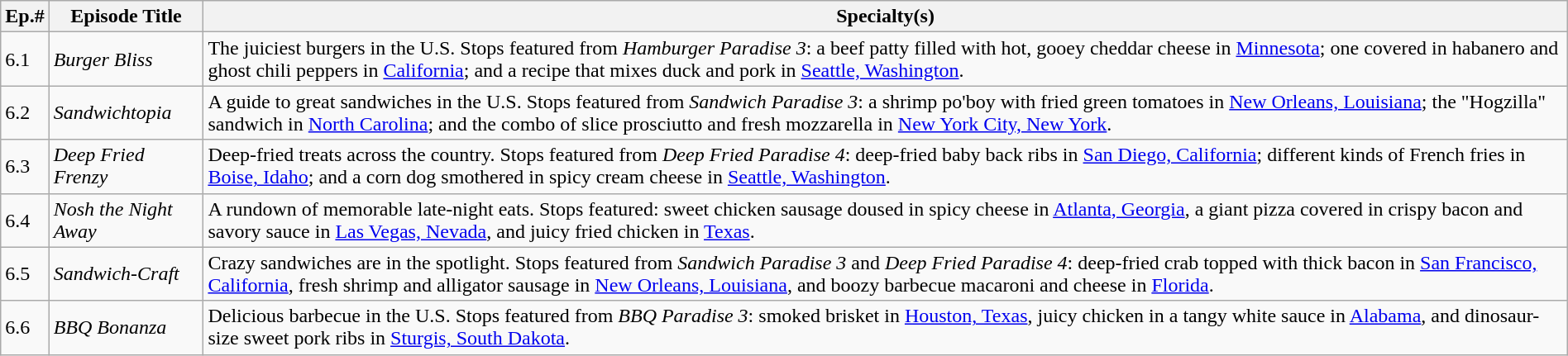<table class="wikitable" style="width:100%;">
<tr>
<th>Ep.#</th>
<th>Episode Title</th>
<th>Specialty(s)</th>
</tr>
<tr>
<td>6.1</td>
<td><em>Burger Bliss</em></td>
<td>The juiciest burgers in the U.S. Stops featured from <em>Hamburger Paradise 3</em>: a beef patty filled with hot, gooey cheddar cheese in <a href='#'>Minnesota</a>; one covered in habanero and ghost chili peppers in <a href='#'>California</a>; and a recipe that mixes duck and pork in <a href='#'>Seattle, Washington</a>.</td>
</tr>
<tr>
<td>6.2</td>
<td><em>Sandwichtopia </em></td>
<td>A guide to great sandwiches in the U.S. Stops featured from <em>Sandwich Paradise 3</em>: a shrimp po'boy with fried green tomatoes in <a href='#'>New Orleans, Louisiana</a>; the "Hogzilla" sandwich in <a href='#'>North Carolina</a>; and the combo of slice prosciutto and fresh mozzarella in <a href='#'>New York City, New York</a>.</td>
</tr>
<tr>
<td>6.3</td>
<td><em>Deep Fried Frenzy</em></td>
<td>Deep-fried treats across the country. Stops featured from <em>Deep Fried Paradise 4</em>: deep-fried baby back ribs in <a href='#'>San Diego, California</a>; different kinds of French fries in <a href='#'>Boise, Idaho</a>; and a corn dog smothered in spicy cream cheese in <a href='#'>Seattle, Washington</a>.</td>
</tr>
<tr>
<td>6.4</td>
<td><em>Nosh the Night Away </em></td>
<td>A rundown of memorable late-night eats. Stops featured: sweet chicken sausage doused in spicy cheese in <a href='#'>Atlanta, Georgia</a>, a giant pizza covered in crispy bacon and savory sauce in <a href='#'>Las Vegas, Nevada</a>, and juicy fried chicken in <a href='#'>Texas</a>.</td>
</tr>
<tr>
<td>6.5</td>
<td><em>Sandwich-Craft</em></td>
<td>Crazy sandwiches are in the spotlight. Stops featured from <em>Sandwich Paradise 3</em> and <em>Deep Fried Paradise 4</em>: deep-fried crab topped with thick bacon in <a href='#'>San Francisco, California</a>, fresh shrimp and alligator sausage in <a href='#'>New Orleans, Louisiana</a>, and boozy barbecue macaroni and cheese in <a href='#'>Florida</a>.</td>
</tr>
<tr>
<td>6.6</td>
<td><em>BBQ Bonanza</em></td>
<td>Delicious barbecue in the U.S. Stops featured from <em>BBQ Paradise 3</em>: smoked brisket in <a href='#'>Houston, Texas</a>, juicy chicken in a tangy white sauce in <a href='#'>Alabama</a>, and dinosaur-size sweet pork ribs in <a href='#'>Sturgis, South Dakota</a>.</td>
</tr>
</table>
